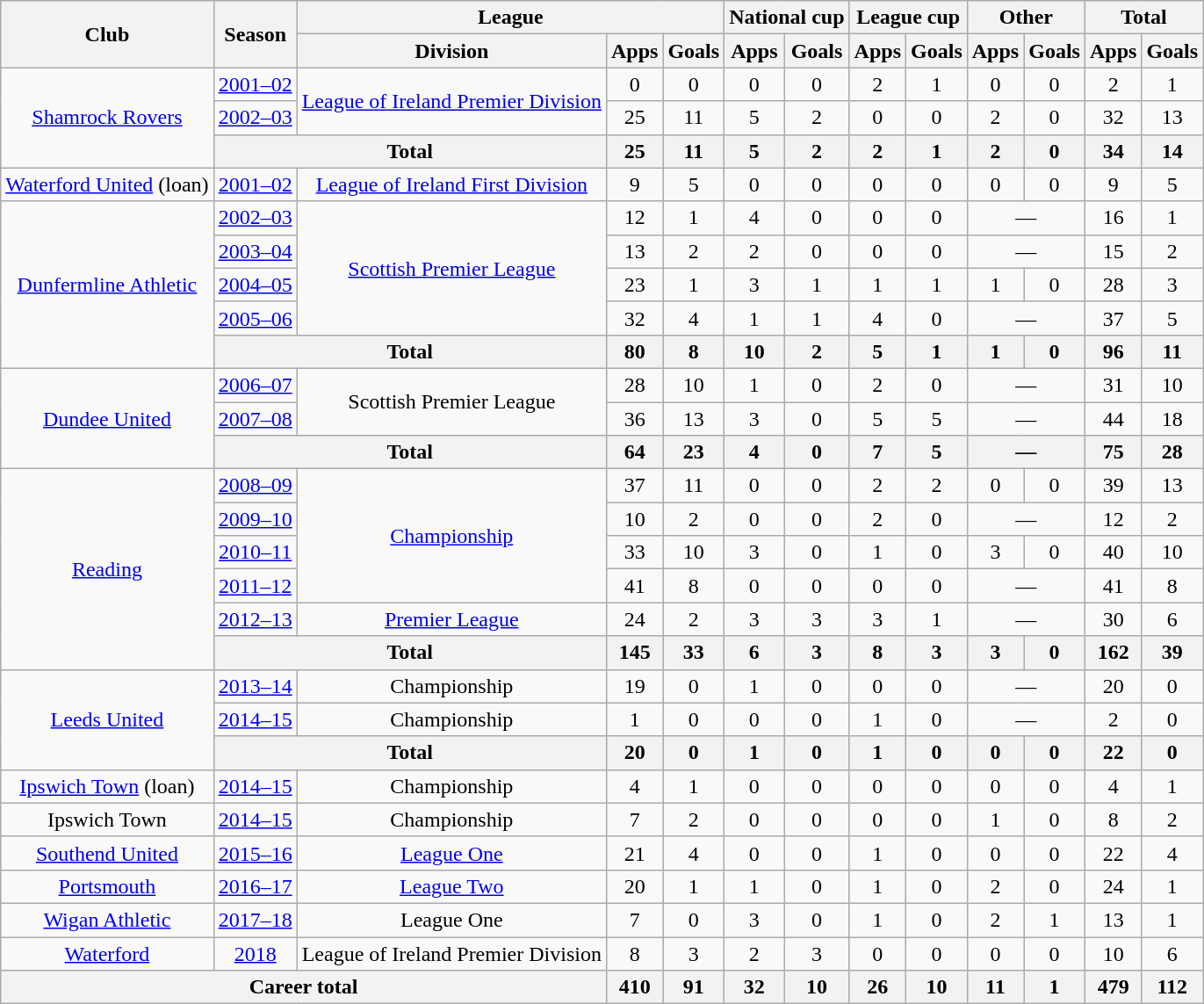<table class="wikitable" style="text-align:center">
<tr>
<th rowspan="2">Club</th>
<th rowspan="2">Season</th>
<th colspan="3">League</th>
<th colspan="2">National cup</th>
<th colspan="2">League cup</th>
<th colspan="2">Other</th>
<th colspan="2">Total</th>
</tr>
<tr>
<th>Division</th>
<th>Apps</th>
<th>Goals</th>
<th>Apps</th>
<th>Goals</th>
<th>Apps</th>
<th>Goals</th>
<th>Apps</th>
<th>Goals</th>
<th>Apps</th>
<th>Goals</th>
</tr>
<tr>
<td rowspan="3"><a href='#'>Shamrock Rovers</a></td>
<td><a href='#'>2001–02</a></td>
<td rowspan="2"><a href='#'>League of Ireland Premier Division</a></td>
<td>0</td>
<td>0</td>
<td>0</td>
<td>0</td>
<td>2</td>
<td>1</td>
<td>0</td>
<td>0</td>
<td>2</td>
<td>1</td>
</tr>
<tr>
<td><a href='#'>2002–03</a></td>
<td>25</td>
<td>11</td>
<td>5</td>
<td>2</td>
<td>0</td>
<td>0</td>
<td>2</td>
<td>0</td>
<td>32</td>
<td>13</td>
</tr>
<tr>
<th colspan="2">Total</th>
<th>25</th>
<th>11</th>
<th>5</th>
<th>2</th>
<th>2</th>
<th>1</th>
<th>2</th>
<th>0</th>
<th>34</th>
<th>14</th>
</tr>
<tr>
<td><a href='#'>Waterford United</a> (loan)</td>
<td><a href='#'>2001–02</a></td>
<td><a href='#'>League of Ireland First Division</a></td>
<td>9</td>
<td>5</td>
<td>0</td>
<td>0</td>
<td>0</td>
<td>0</td>
<td>0</td>
<td>0</td>
<td>9</td>
<td>5</td>
</tr>
<tr>
<td rowspan="5"><a href='#'>Dunfermline Athletic</a></td>
<td><a href='#'>2002–03</a></td>
<td rowspan="4"><a href='#'>Scottish Premier League</a></td>
<td>12</td>
<td>1</td>
<td>4</td>
<td>0</td>
<td>0</td>
<td>0</td>
<td colspan="2">—</td>
<td>16</td>
<td>1</td>
</tr>
<tr>
<td><a href='#'>2003–04</a></td>
<td>13</td>
<td>2</td>
<td>2</td>
<td>0</td>
<td>0</td>
<td>0</td>
<td colspan="2">—</td>
<td>15</td>
<td>2</td>
</tr>
<tr>
<td><a href='#'>2004–05</a></td>
<td>23</td>
<td>1</td>
<td>3</td>
<td>1</td>
<td>1</td>
<td>1</td>
<td>1</td>
<td>0</td>
<td>28</td>
<td>3</td>
</tr>
<tr>
<td><a href='#'>2005–06</a></td>
<td>32</td>
<td>4</td>
<td>1</td>
<td>1</td>
<td>4</td>
<td>0</td>
<td colspan="2">—</td>
<td>37</td>
<td>5</td>
</tr>
<tr>
<th colspan="2">Total</th>
<th>80</th>
<th>8</th>
<th>10</th>
<th>2</th>
<th>5</th>
<th>1</th>
<th>1</th>
<th>0</th>
<th>96</th>
<th>11</th>
</tr>
<tr>
<td rowspan="3"><a href='#'>Dundee United</a></td>
<td><a href='#'>2006–07</a></td>
<td rowspan="2">Scottish Premier League</td>
<td>28</td>
<td>10</td>
<td>1</td>
<td>0</td>
<td>2</td>
<td>0</td>
<td colspan="2">—</td>
<td>31</td>
<td>10</td>
</tr>
<tr>
<td><a href='#'>2007–08</a></td>
<td>36</td>
<td>13</td>
<td>3</td>
<td>0</td>
<td>5</td>
<td>5</td>
<td colspan="2">—</td>
<td>44</td>
<td>18</td>
</tr>
<tr>
<th colspan="2">Total</th>
<th>64</th>
<th>23</th>
<th>4</th>
<th>0</th>
<th>7</th>
<th>5</th>
<th colspan="2">—</th>
<th>75</th>
<th>28</th>
</tr>
<tr>
<td rowspan="6"><a href='#'>Reading</a></td>
<td><a href='#'>2008–09</a></td>
<td rowspan="4"><a href='#'>Championship</a></td>
<td>37</td>
<td>11</td>
<td>0</td>
<td>0</td>
<td>2</td>
<td>2</td>
<td>0</td>
<td>0</td>
<td>39</td>
<td>13</td>
</tr>
<tr>
<td><a href='#'>2009–10</a></td>
<td>10</td>
<td>2</td>
<td>0</td>
<td>0</td>
<td>2</td>
<td>0</td>
<td colspan="2">—</td>
<td>12</td>
<td>2</td>
</tr>
<tr>
<td><a href='#'>2010–11</a></td>
<td>33</td>
<td>10</td>
<td>3</td>
<td>0</td>
<td>1</td>
<td>0</td>
<td>3</td>
<td>0</td>
<td>40</td>
<td>10</td>
</tr>
<tr>
<td><a href='#'>2011–12</a></td>
<td>41</td>
<td>8</td>
<td>0</td>
<td>0</td>
<td>0</td>
<td>0</td>
<td colspan="2">—</td>
<td>41</td>
<td>8</td>
</tr>
<tr>
<td><a href='#'>2012–13</a></td>
<td><a href='#'>Premier League</a></td>
<td>24</td>
<td>2</td>
<td>3</td>
<td>3</td>
<td>3</td>
<td>1</td>
<td colspan="2">—</td>
<td>30</td>
<td>6</td>
</tr>
<tr>
<th colspan="2">Total</th>
<th>145</th>
<th>33</th>
<th>6</th>
<th>3</th>
<th>8</th>
<th>3</th>
<th>3</th>
<th>0</th>
<th>162</th>
<th>39</th>
</tr>
<tr>
<td rowspan="3"><a href='#'>Leeds United</a></td>
<td><a href='#'>2013–14</a></td>
<td>Championship</td>
<td>19</td>
<td>0</td>
<td>1</td>
<td>0</td>
<td>0</td>
<td>0</td>
<td colspan="2">—</td>
<td>20</td>
<td>0</td>
</tr>
<tr>
<td><a href='#'>2014–15</a></td>
<td>Championship</td>
<td>1</td>
<td>0</td>
<td>0</td>
<td>0</td>
<td>1</td>
<td>0</td>
<td colspan="2">—</td>
<td>2</td>
<td>0</td>
</tr>
<tr>
<th colspan="2">Total</th>
<th>20</th>
<th>0</th>
<th>1</th>
<th>0</th>
<th>1</th>
<th>0</th>
<th>0</th>
<th>0</th>
<th>22</th>
<th>0</th>
</tr>
<tr>
<td><a href='#'>Ipswich Town</a> (loan)</td>
<td><a href='#'>2014–15</a></td>
<td>Championship</td>
<td>4</td>
<td>1</td>
<td>0</td>
<td>0</td>
<td>0</td>
<td>0</td>
<td>0</td>
<td>0</td>
<td>4</td>
<td>1</td>
</tr>
<tr>
<td>Ipswich Town</td>
<td><a href='#'>2014–15</a></td>
<td>Championship</td>
<td>7</td>
<td>2</td>
<td>0</td>
<td>0</td>
<td>0</td>
<td>0</td>
<td>1</td>
<td>0</td>
<td>8</td>
<td>2</td>
</tr>
<tr>
<td><a href='#'>Southend United</a></td>
<td><a href='#'>2015–16</a></td>
<td><a href='#'>League One</a></td>
<td>21</td>
<td>4</td>
<td>0</td>
<td>0</td>
<td>1</td>
<td>0</td>
<td>0</td>
<td>0</td>
<td>22</td>
<td>4</td>
</tr>
<tr>
<td><a href='#'>Portsmouth</a></td>
<td><a href='#'>2016–17</a></td>
<td><a href='#'>League Two</a></td>
<td>20</td>
<td>1</td>
<td>1</td>
<td>0</td>
<td>1</td>
<td>0</td>
<td>2</td>
<td>0</td>
<td>24</td>
<td>1</td>
</tr>
<tr>
<td><a href='#'>Wigan Athletic</a></td>
<td><a href='#'>2017–18</a></td>
<td>League One</td>
<td>7</td>
<td>0</td>
<td>3</td>
<td>0</td>
<td>1</td>
<td>0</td>
<td>2</td>
<td>1</td>
<td>13</td>
<td>1</td>
</tr>
<tr>
<td><a href='#'>Waterford</a></td>
<td><a href='#'>2018</a></td>
<td>League of Ireland Premier Division</td>
<td>8</td>
<td>3</td>
<td>2</td>
<td>3</td>
<td>0</td>
<td>0</td>
<td>0</td>
<td>0</td>
<td>10</td>
<td>6</td>
</tr>
<tr>
<th colspan="3">Career total</th>
<th>410</th>
<th>91</th>
<th>32</th>
<th>10</th>
<th>26</th>
<th>10</th>
<th>11</th>
<th>1</th>
<th>479</th>
<th>112</th>
</tr>
</table>
